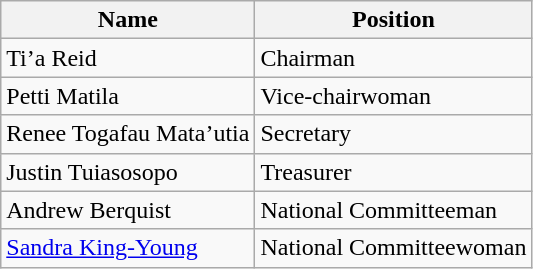<table class="wikitable">
<tr>
<th>Name</th>
<th>Position</th>
</tr>
<tr>
<td>Ti’a Reid</td>
<td>Chairman</td>
</tr>
<tr>
<td>Petti Matila</td>
<td>Vice-chairwoman</td>
</tr>
<tr>
<td>Renee Togafau Mata’utia</td>
<td>Secretary</td>
</tr>
<tr>
<td>Justin Tuiasosopo</td>
<td>Treasurer</td>
</tr>
<tr>
<td>Andrew Berquist</td>
<td>National Committeeman</td>
</tr>
<tr>
<td><a href='#'>Sandra King-Young</a></td>
<td>National Committeewoman</td>
</tr>
</table>
